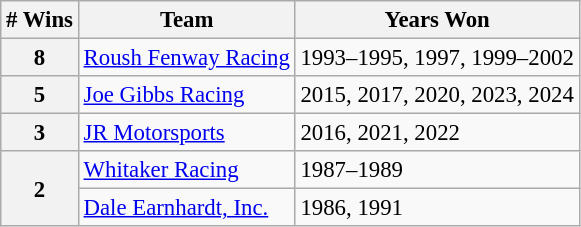<table class="wikitable" style="font-size: 95%;">
<tr>
<th># Wins</th>
<th>Team</th>
<th>Years Won</th>
</tr>
<tr>
<th>8</th>
<td><a href='#'>Roush Fenway Racing</a></td>
<td>1993–1995, 1997, 1999–2002</td>
</tr>
<tr>
<th>5</th>
<td><a href='#'>Joe Gibbs Racing</a></td>
<td>2015, 2017, 2020, 2023, 2024</td>
</tr>
<tr>
<th>3</th>
<td><a href='#'>JR Motorsports</a></td>
<td>2016, 2021, 2022</td>
</tr>
<tr>
<th rowspan="2">2</th>
<td><a href='#'>Whitaker Racing</a></td>
<td>1987–1989</td>
</tr>
<tr>
<td><a href='#'>Dale Earnhardt, Inc.</a></td>
<td>1986, 1991</td>
</tr>
</table>
